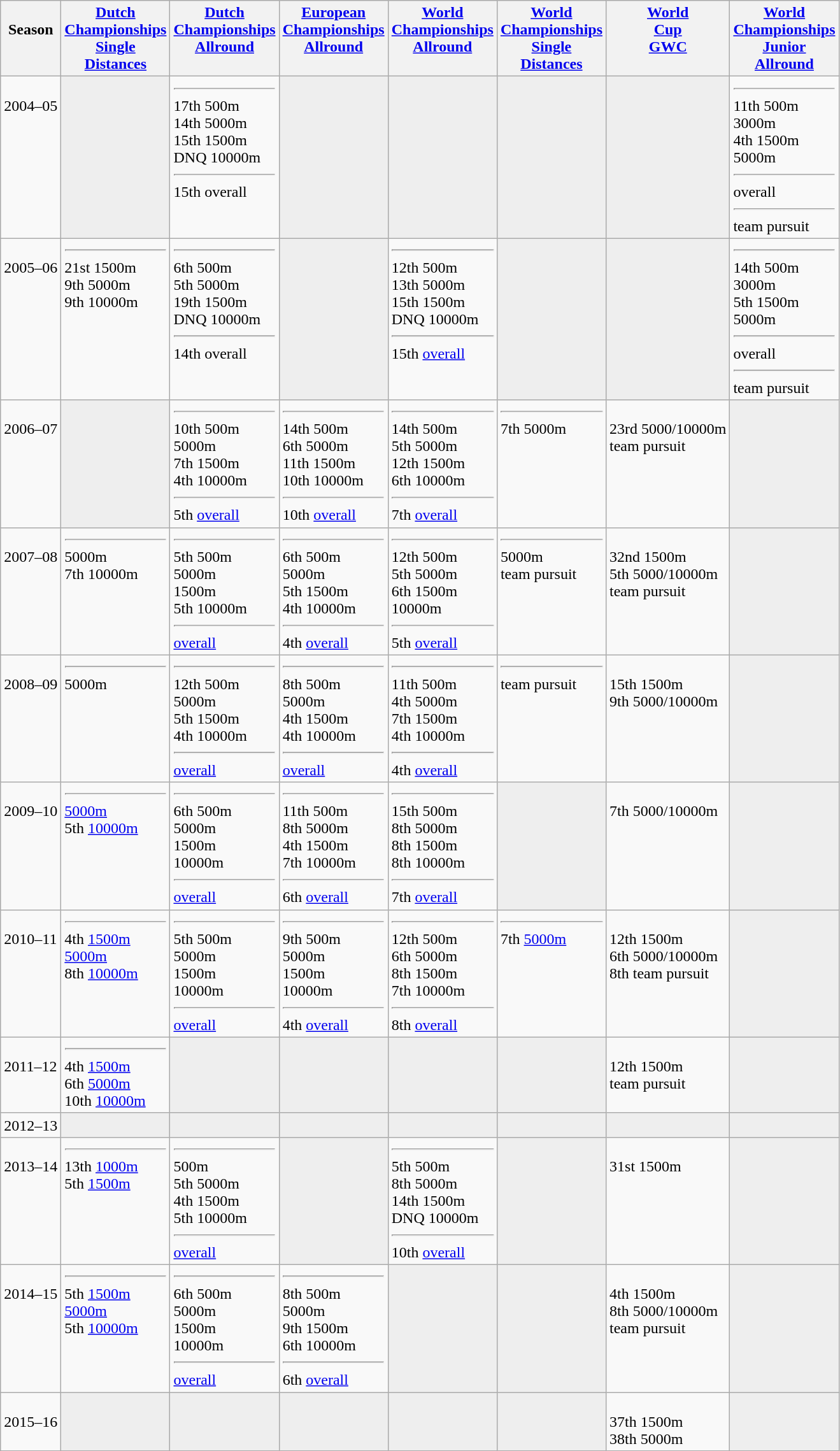<table class="wikitable">
<tr style="vertical-align: top;">
<th><br> Season</th>
<th><a href='#'>Dutch <br> Championships <br> Single <br> Distances</a></th>
<th><a href='#'>Dutch <br> Championships <br> Allround</a></th>
<th><a href='#'>European <br> Championships <br> Allround</a></th>
<th><a href='#'>World <br> Championships <br> Allround</a></th>
<th><a href='#'>World <br> Championships <br> Single <br> Distances</a></th>
<th><a href='#'>World <br> Cup <br> GWC</a></th>
<th><a href='#'>World <br> Championships <br> Junior <br> Allround</a></th>
</tr>
<tr style="vertical-align: top;">
<td><br> 2004–05</td>
<td bgcolor=#EEEEEE></td>
<td> <hr> 17th 500m <br> 14th 5000m <br> 15th 1500m <br> DNQ 10000m <hr> 15th overall</td>
<td bgcolor=#EEEEEE></td>
<td bgcolor=#EEEEEE></td>
<td bgcolor=#EEEEEE></td>
<td bgcolor=#EEEEEE></td>
<td> <hr> 11th 500m <br>  3000m <br> 4th 1500m <br>  5000m <hr>  overall <hr>  team pursuit</td>
</tr>
<tr style="vertical-align: top;">
<td><br> 2005–06</td>
<td> <hr> 21st 1500m <br> 9th 5000m <br> 9th 10000m</td>
<td> <hr> 6th 500m <br> 5th 5000m <br> 19th 1500m <br> DNQ 10000m <hr> 14th overall</td>
<td bgcolor=#EEEEEE></td>
<td> <hr> 12th 500m <br> 13th 5000m <br> 15th 1500m <br> DNQ 10000m <hr> 15th <a href='#'>overall</a></td>
<td bgcolor=#EEEEEE></td>
<td bgcolor=#EEEEEE></td>
<td> <hr> 14th 500m <br>  3000m <br> 5th 1500m <br>  5000m <hr>  overall <hr>  team pursuit</td>
</tr>
<tr style="vertical-align: top;">
<td><br> 2006–07</td>
<td bgcolor=#EEEEEE></td>
<td> <hr> 10th 500m <br>  5000m <br> 7th 1500m <br> 4th 10000m <hr> 5th <a href='#'>overall</a></td>
<td> <hr> 14th 500m <br> 6th 5000m <br> 11th 1500m <br> 10th 10000m <hr> 10th <a href='#'>overall</a></td>
<td> <hr> 14th 500m <br> 5th 5000m <br> 12th 1500m <br> 6th 10000m <hr> 7th <a href='#'>overall</a></td>
<td> <hr> 7th 5000m</td>
<td><br> 23rd 5000/10000m <br>  team pursuit</td>
<td bgcolor=#EEEEEE></td>
</tr>
<tr style="vertical-align: top;">
<td><br> 2007–08</td>
<td> <hr>  5000m <br> 7th 10000m</td>
<td> <hr> 5th 500m <br>  5000m <br>  1500m <br> 5th 10000m <hr>  <a href='#'>overall</a></td>
<td> <hr> 6th 500m <br>  5000m <br> 5th 1500m <br> 4th 10000m <hr> 4th <a href='#'>overall</a></td>
<td> <hr> 12th 500m <br> 5th 5000m <br> 6th 1500m <br>  10000m <hr> 5th <a href='#'>overall</a></td>
<td> <hr>  5000m <br>  team pursuit</td>
<td><br> 32nd 1500m <br> 5th 5000/10000m <br>  team pursuit</td>
<td bgcolor=#EEEEEE></td>
</tr>
<tr style="vertical-align: top;">
<td><br> 2008–09</td>
<td> <hr>  5000m</td>
<td> <hr> 12th 500m <br>  5000m <br> 5th 1500m <br> 4th 10000m <hr>  <a href='#'>overall</a></td>
<td> <hr> 8th 500m <br>  5000m <br> 4th 1500m <br> 4th 10000m <hr>  <a href='#'>overall</a></td>
<td> <hr> 11th 500m <br> 4th 5000m <br> 7th 1500m <br> 4th 10000m <hr> 4th <a href='#'>overall</a></td>
<td> <hr>  team pursuit</td>
<td><br> 15th 1500m <br> 9th 5000/10000m</td>
<td bgcolor=#EEEEEE></td>
</tr>
<tr style="vertical-align: top;">
<td><br> 2009–10</td>
<td> <hr>  <a href='#'>5000m</a> <br> 5th <a href='#'>10000m</a></td>
<td> <hr> 6th 500m <br>  5000m <br>  1500m <br>  10000m <hr>  <a href='#'>overall</a></td>
<td> <hr> 11th 500m <br> 8th 5000m <br> 4th 1500m <br> 7th 10000m <hr> 6th <a href='#'>overall</a></td>
<td> <hr> 15th 500m <br> 8th 5000m <br> 8th 1500m <br> 8th 10000m <hr> 7th <a href='#'>overall</a></td>
<td bgcolor=#EEEEEE></td>
<td><br> 7th 5000/10000m</td>
<td bgcolor=#EEEEEE></td>
</tr>
<tr style="vertical-align: top;">
<td><br> 2010–11</td>
<td> <hr> 4th <a href='#'>1500m</a> <br>  <a href='#'>5000m</a> <br> 8th <a href='#'>10000m</a></td>
<td> <hr> 5th 500m <br>  5000m <br>  1500m <br>  10000m <hr>  <a href='#'>overall</a></td>
<td> <hr> 9th 500m <br>  5000m <br>  1500m <br>  10000m <hr> 4th <a href='#'>overall</a></td>
<td> <hr> 12th 500m <br> 6th 5000m <br> 8th 1500m <br> 7th 10000m <hr> 8th <a href='#'>overall</a></td>
<td> <hr> 7th <a href='#'>5000m</a></td>
<td><br> 12th 1500m <br> 6th 5000/10000m <br> 8th team pursuit</td>
<td bgcolor=#EEEEEE></td>
</tr>
<tr style="vertical-align: top;">
<td><br> 2011–12</td>
<td> <hr> 4th <a href='#'>1500m</a> <br> 6th <a href='#'>5000m</a> <br> 10th <a href='#'>10000m</a></td>
<td bgcolor=#EEEEEE></td>
<td bgcolor=#EEEEEE></td>
<td bgcolor=#EEEEEE></td>
<td bgcolor=#EEEEEE></td>
<td><br> 12th 1500m <br>  team pursuit</td>
<td bgcolor=#EEEEEE></td>
</tr>
<tr style="vertical-align: top;">
<td>2012–13</td>
<td bgcolor=#EEEEEE></td>
<td bgcolor=#EEEEEE></td>
<td bgcolor=#EEEEEE></td>
<td bgcolor=#EEEEEE></td>
<td bgcolor=#EEEEEE></td>
<td bgcolor=#EEEEEE></td>
<td bgcolor=#EEEEEE></td>
</tr>
<tr style="vertical-align: top;">
<td><br> 2013–14</td>
<td> <hr> 13th <a href='#'>1000m</a> <br> 5th <a href='#'>1500m</a></td>
<td> <hr>  500m <br> 5th 5000m <br> 4th 1500m <br> 5th 10000m <hr>  <a href='#'>overall</a></td>
<td bgcolor=#EEEEEE></td>
<td> <hr> 5th 500m <br> 8th 5000m <br> 14th 1500m <br> DNQ 10000m <hr> 10th <a href='#'>overall</a></td>
<td bgcolor=#EEEEEE></td>
<td><br> 31st 1500m</td>
<td bgcolor=#EEEEEE></td>
</tr>
<tr style="vertical-align: top;">
<td><br> 2014–15</td>
<td> <hr> 5th <a href='#'>1500m</a> <br>  <a href='#'>5000m</a> <br> 5th <a href='#'>10000m</a></td>
<td> <hr> 6th 500m <br>  5000m <br>  1500m <br>  10000m <hr>  <a href='#'>overall</a></td>
<td> <hr> 8th 500m <br>  5000m <br> 9th 1500m <br> 6th 10000m <hr> 6th <a href='#'>overall</a></td>
<td bgcolor=#EEEEEE></td>
<td bgcolor=#EEEEEE></td>
<td><br> 4th 1500m <br> 8th 5000/10000m <br>  team pursuit</td>
<td bgcolor=#EEEEEE></td>
</tr>
<tr style="vertical-align: top;">
<td><br> 2015–16</td>
<td bgcolor=#EEEEEE></td>
<td bgcolor=#EEEEEE></td>
<td bgcolor=#EEEEEE></td>
<td bgcolor=#EEEEEE></td>
<td bgcolor=#EEEEEE></td>
<td><br> 37th 1500m <br> 38th 5000m</td>
<td bgcolor=#EEEEEE></td>
</tr>
</table>
